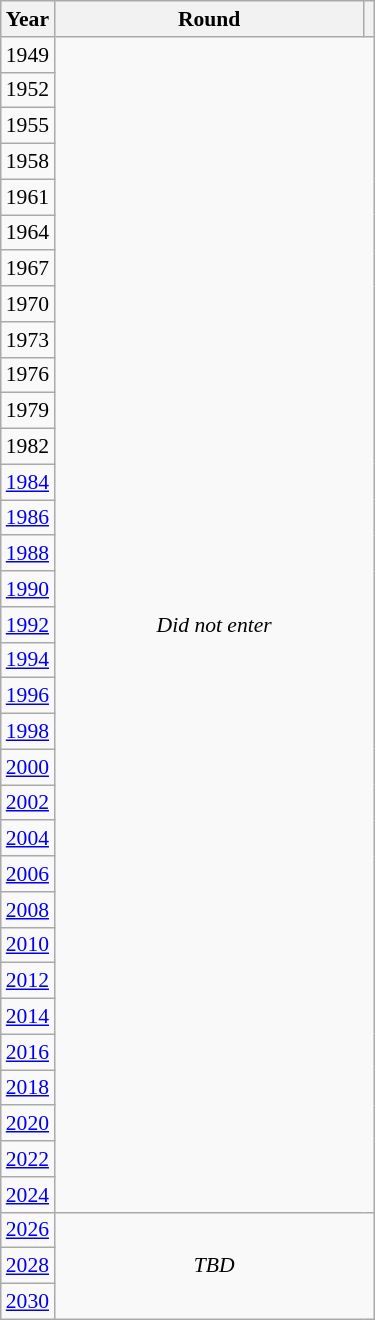<table class="wikitable" style="text-align: center; font-size:90%">
<tr>
<th>Year</th>
<th style="width:200px">Round</th>
<th></th>
</tr>
<tr>
<td>1949</td>
<td colspan="2" rowspan="33"><em>Did not enter</em></td>
</tr>
<tr>
<td>1952</td>
</tr>
<tr>
<td>1955</td>
</tr>
<tr>
<td>1958</td>
</tr>
<tr>
<td>1961</td>
</tr>
<tr>
<td>1964</td>
</tr>
<tr>
<td>1967</td>
</tr>
<tr>
<td>1970</td>
</tr>
<tr>
<td>1973</td>
</tr>
<tr>
<td>1976</td>
</tr>
<tr>
<td>1979</td>
</tr>
<tr>
<td>1982</td>
</tr>
<tr>
<td><a href='#'>1984</a></td>
</tr>
<tr>
<td><a href='#'>1986</a></td>
</tr>
<tr>
<td><a href='#'>1988</a></td>
</tr>
<tr>
<td><a href='#'>1990</a></td>
</tr>
<tr>
<td><a href='#'>1992</a></td>
</tr>
<tr>
<td><a href='#'>1994</a></td>
</tr>
<tr>
<td><a href='#'>1996</a></td>
</tr>
<tr>
<td><a href='#'>1998</a></td>
</tr>
<tr>
<td><a href='#'>2000</a></td>
</tr>
<tr>
<td><a href='#'>2002</a></td>
</tr>
<tr>
<td><a href='#'>2004</a></td>
</tr>
<tr>
<td><a href='#'>2006</a></td>
</tr>
<tr>
<td><a href='#'>2008</a></td>
</tr>
<tr>
<td><a href='#'>2010</a></td>
</tr>
<tr>
<td><a href='#'>2012</a></td>
</tr>
<tr>
<td><a href='#'>2014</a></td>
</tr>
<tr>
<td><a href='#'>2016</a></td>
</tr>
<tr>
<td><a href='#'>2018</a></td>
</tr>
<tr>
<td><a href='#'>2020</a></td>
</tr>
<tr>
<td><a href='#'>2022</a></td>
</tr>
<tr>
<td><a href='#'>2024</a></td>
</tr>
<tr>
<td><a href='#'>2026</a></td>
<td colspan="2" rowspan="3"><em>TBD</em></td>
</tr>
<tr>
<td><a href='#'>2028</a></td>
</tr>
<tr>
<td><a href='#'>2030</a></td>
</tr>
</table>
